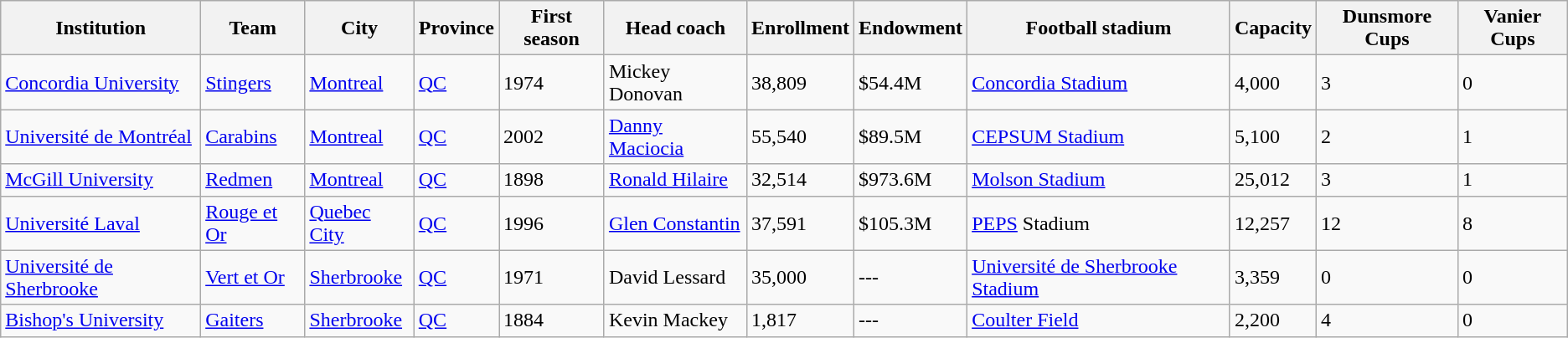<table class="wikitable">
<tr>
<th>Institution</th>
<th>Team</th>
<th>City</th>
<th>Province</th>
<th>First season</th>
<th>Head coach</th>
<th>Enrollment</th>
<th>Endowment</th>
<th>Football stadium</th>
<th>Capacity</th>
<th>Dunsmore Cups</th>
<th>Vanier Cups</th>
</tr>
<tr>
<td><a href='#'>Concordia University</a></td>
<td><a href='#'>Stingers</a></td>
<td><a href='#'>Montreal</a></td>
<td><a href='#'>QC</a></td>
<td>1974</td>
<td>Mickey Donovan</td>
<td>38,809</td>
<td>$54.4M</td>
<td><a href='#'>Concordia Stadium</a></td>
<td>4,000</td>
<td>3</td>
<td>0</td>
</tr>
<tr>
<td><a href='#'>Université de Montréal</a></td>
<td><a href='#'>Carabins</a></td>
<td><a href='#'>Montreal</a></td>
<td><a href='#'>QC</a></td>
<td>2002</td>
<td><a href='#'>Danny Maciocia</a></td>
<td>55,540</td>
<td>$89.5M</td>
<td><a href='#'>CEPSUM Stadium</a></td>
<td>5,100</td>
<td>2</td>
<td>1</td>
</tr>
<tr>
<td><a href='#'>McGill University</a></td>
<td><a href='#'>Redmen</a></td>
<td><a href='#'>Montreal</a></td>
<td><a href='#'>QC</a></td>
<td>1898</td>
<td><a href='#'>Ronald Hilaire</a></td>
<td>32,514</td>
<td>$973.6M</td>
<td><a href='#'>Molson Stadium</a></td>
<td>25,012</td>
<td>3</td>
<td>1</td>
</tr>
<tr>
<td><a href='#'>Université Laval</a></td>
<td><a href='#'>Rouge et Or</a></td>
<td><a href='#'>Quebec City</a></td>
<td><a href='#'>QC</a></td>
<td>1996</td>
<td><a href='#'>Glen Constantin</a></td>
<td>37,591</td>
<td>$105.3M</td>
<td><a href='#'>PEPS</a> Stadium</td>
<td>12,257</td>
<td>12</td>
<td>8</td>
</tr>
<tr>
<td><a href='#'>Université de Sherbrooke</a></td>
<td><a href='#'>Vert et Or</a></td>
<td><a href='#'>Sherbrooke</a></td>
<td><a href='#'>QC</a></td>
<td>1971</td>
<td>David Lessard</td>
<td>35,000</td>
<td>---</td>
<td><a href='#'>Université de Sherbrooke Stadium</a></td>
<td>3,359</td>
<td>0</td>
<td>0</td>
</tr>
<tr>
<td><a href='#'>Bishop's University</a></td>
<td><a href='#'>Gaiters</a></td>
<td><a href='#'>Sherbrooke</a></td>
<td><a href='#'>QC</a></td>
<td>1884</td>
<td>Kevin Mackey</td>
<td>1,817</td>
<td>---</td>
<td><a href='#'>Coulter Field</a></td>
<td>2,200</td>
<td>4</td>
<td>0</td>
</tr>
</table>
